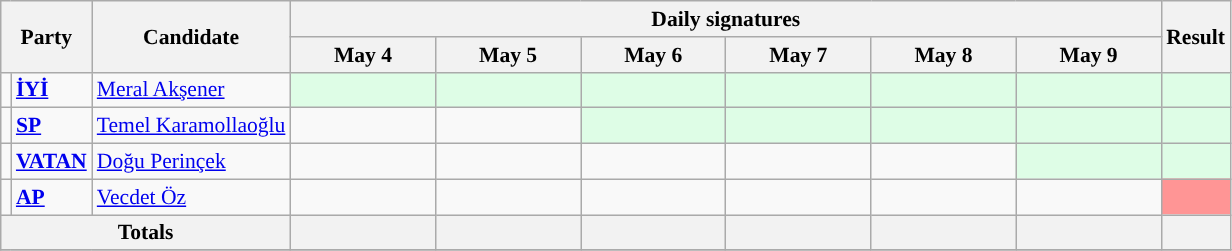<table class=wikitable style="font-size:90%;">
<tr>
<th rowspan="2" colspan="2">Party</th>
<th rowspan="2">Candidate</th>
<th colspan="6">Daily signatures</th>
<th rowspan="2">Result</th>
</tr>
<tr>
<th width="90px">May 4</th>
<th width="90px">May 5</th>
<th width="90px">May 6</th>
<th width="90px">May 7</th>
<th width="90px">May 8</th>
<th width="90px">May 9</th>
</tr>
<tr>
<td style="background: "></td>
<td><strong><a href='#'>İYİ</a></strong></td>
<td><a href='#'>Meral Akşener</a></td>
<td style="background: #DEFDE6"></td>
<td style="background: #DEFDE6"></td>
<td style="background: #DEFDE6"></td>
<td style="background: #DEFDE6"></td>
<td style="background: #DEFDE6"></td>
<td style="background: #DEFDE6"></td>
<td style="background: #DEFDE6"></td>
</tr>
<tr>
<td style="background: "></td>
<td><strong><a href='#'>SP</a></strong></td>
<td><a href='#'>Temel Karamollaoğlu</a></td>
<td></td>
<td></td>
<td style="background: #DEFDE6"></td>
<td style="background: #DEFDE6"></td>
<td style="background: #DEFDE6"></td>
<td style="background: #DEFDE6"></td>
<td style="background: #DEFDE6"></td>
</tr>
<tr>
<td style="background: "></td>
<td><strong><a href='#'>VATAN</a></strong></td>
<td><a href='#'>Doğu Perinçek</a></td>
<td></td>
<td></td>
<td></td>
<td></td>
<td></td>
<td style="background: #DEFDE6"></td>
<td style="background: #DEFDE6"></td>
</tr>
<tr>
<td style="background: "></td>
<td><strong><a href='#'>AP</a></strong></td>
<td><a href='#'>Vecdet Öz</a></td>
<td></td>
<td></td>
<td></td>
<td></td>
<td></td>
<td></td>
<td style="background: #FF9595"></td>
</tr>
<tr>
<th colspan=3>Totals</th>
<th></th>
<th></th>
<th></th>
<th></th>
<th></th>
<th></th>
<th></th>
</tr>
<tr>
</tr>
</table>
